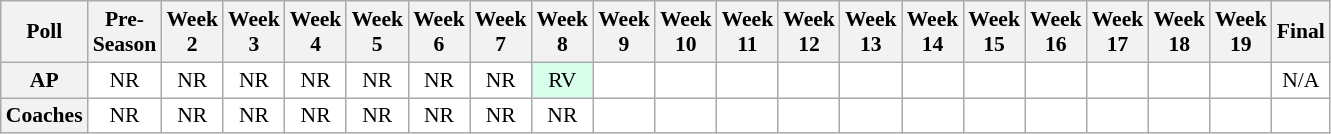<table class="wikitable" style="white-space:nowrap;font-size:90%">
<tr>
<th>Poll</th>
<th>Pre-<br>Season</th>
<th>Week<br>2</th>
<th>Week<br>3</th>
<th>Week<br>4</th>
<th>Week<br>5</th>
<th>Week<br>6</th>
<th>Week<br>7</th>
<th>Week<br>8</th>
<th>Week<br>9</th>
<th>Week<br>10</th>
<th>Week<br>11</th>
<th>Week<br>12</th>
<th>Week<br>13</th>
<th>Week<br>14</th>
<th>Week<br>15</th>
<th>Week<br>16</th>
<th>Week<br>17</th>
<th>Week<br>18</th>
<th>Week<br>19</th>
<th>Final</th>
</tr>
<tr style="text-align:center;">
<th>AP</th>
<td style="background:#FFF;">NR</td>
<td style="background:#FFF;">NR</td>
<td style="background:#FFF;">NR</td>
<td style="background:#FFF;">NR</td>
<td style="background:#FFF;">NR</td>
<td style="background:#FFF;">NR</td>
<td style="background:#FFF;">NR</td>
<td style="background:#D8FFEB;">RV</td>
<td style="background:#FFF;"></td>
<td style="background:#FFF;"></td>
<td style="background:#FFF;"></td>
<td style="background:#FFF;"></td>
<td style="background:#FFF;"></td>
<td style="background:#FFF;"></td>
<td style="background:#FFF;"></td>
<td style="background:#FFF;"></td>
<td style="background:#FFF;"></td>
<td style="background:#FFF;"></td>
<td style="background:#FFF;"></td>
<td style="background:#FFF;">N/A</td>
</tr>
<tr style="text-align:center;">
<th>Coaches</th>
<td style="background:#FFF;">NR</td>
<td style="background:#FFF;">NR</td>
<td style="background:#FFF;">NR</td>
<td style="background:#FFF;">NR</td>
<td style="background:#FFF;">NR</td>
<td style="background:#FFF;">NR</td>
<td style="background:#FFF;">NR</td>
<td style="background:#FFF;">NR</td>
<td style="background:#FFF;"></td>
<td style="background:#FFF;"></td>
<td style="background:#FFF;"></td>
<td style="background:#FFF;"></td>
<td style="background:#FFF;"></td>
<td style="background:#FFF;"></td>
<td style="background:#FFF;"></td>
<td style="background:#FFF;"></td>
<td style="background:#FFF;"></td>
<td style="background:#FFF;"></td>
<td style="background:#FFF;"></td>
<td style="background:#FFF;"></td>
</tr>
</table>
